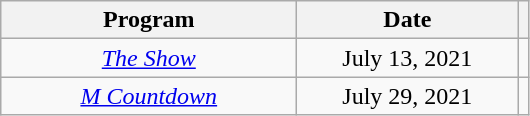<table class="wikitable sortable" style="text-align:center;">
<tr>
<th width="190">Program</th>
<th width="140">Date</th>
<th class="unsortable"></th>
</tr>
<tr>
<td><em><a href='#'>The Show</a></em></td>
<td>July 13, 2021</td>
<td></td>
</tr>
<tr>
<td><em><a href='#'>M Countdown</a></em></td>
<td>July 29, 2021</td>
<td></td>
</tr>
</table>
